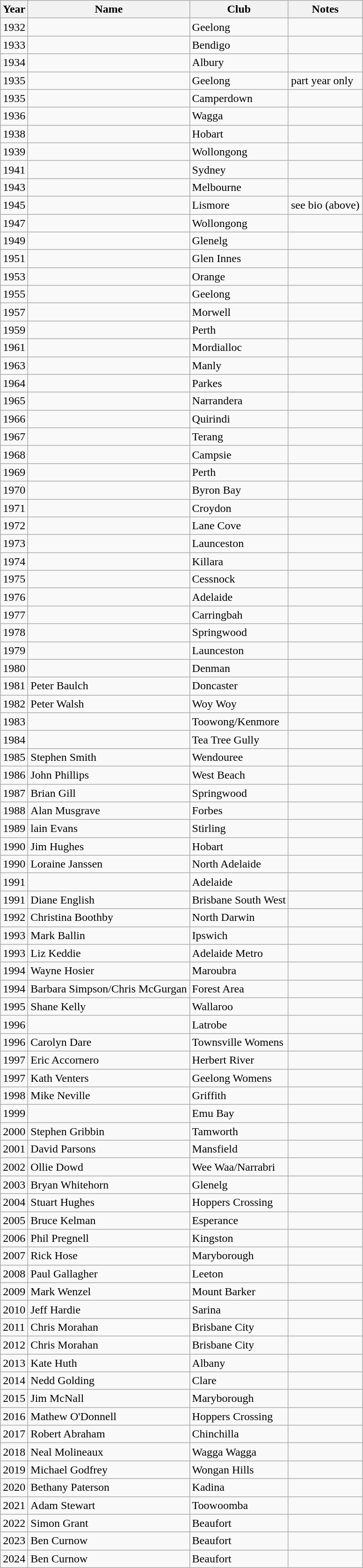<table class="wikitable sortable">
<tr>
<th>Year</th>
<th>Name</th>
<th>Club</th>
<th>Notes</th>
</tr>
<tr>
<td>1932</td>
<td></td>
<td>Geelong</td>
<td></td>
</tr>
<tr>
<td>1933</td>
<td></td>
<td>Bendigo</td>
<td></td>
</tr>
<tr>
<td>1934</td>
<td></td>
<td>Albury</td>
<td></td>
</tr>
<tr>
<td>1935</td>
<td></td>
<td>Geelong</td>
<td>part year only</td>
</tr>
<tr>
<td>1935</td>
<td></td>
<td>Camperdown</td>
<td></td>
</tr>
<tr>
<td>1936</td>
<td></td>
<td>Wagga</td>
<td></td>
</tr>
<tr>
<td>1938</td>
<td></td>
<td>Hobart</td>
<td></td>
</tr>
<tr>
<td>1939</td>
<td></td>
<td>Wollongong</td>
<td></td>
</tr>
<tr>
<td>1941</td>
<td></td>
<td>Sydney</td>
<td></td>
</tr>
<tr>
<td>1943</td>
<td></td>
<td>Melbourne</td>
<td></td>
</tr>
<tr>
<td>1945</td>
<td></td>
<td>Lismore</td>
<td>see bio (above)</td>
</tr>
<tr>
<td>1947</td>
<td></td>
<td>Wollongong</td>
<td></td>
</tr>
<tr>
<td>1949</td>
<td></td>
<td>Glenelg</td>
<td></td>
</tr>
<tr>
<td>1951</td>
<td></td>
<td>Glen Innes</td>
<td></td>
</tr>
<tr>
<td>1953</td>
<td></td>
<td>Orange</td>
<td></td>
</tr>
<tr>
<td>1955</td>
<td></td>
<td>Geelong</td>
<td></td>
</tr>
<tr>
<td>1957</td>
<td></td>
<td>Morwell</td>
<td></td>
</tr>
<tr>
<td>1959</td>
<td></td>
<td>Perth</td>
<td></td>
</tr>
<tr>
<td>1961</td>
<td></td>
<td>Mordialloc</td>
<td></td>
</tr>
<tr>
<td>1963</td>
<td></td>
<td>Manly</td>
<td></td>
</tr>
<tr>
<td>1964</td>
<td></td>
<td>Parkes</td>
<td></td>
</tr>
<tr>
<td>1965</td>
<td></td>
<td>Narrandera</td>
<td></td>
</tr>
<tr>
<td>1966</td>
<td></td>
<td>Quirindi</td>
<td></td>
</tr>
<tr>
<td>1967</td>
<td></td>
<td>Terang</td>
<td></td>
</tr>
<tr>
<td>1968</td>
<td></td>
<td>Campsie</td>
<td></td>
</tr>
<tr>
<td>1969</td>
<td></td>
<td>Perth</td>
<td></td>
</tr>
<tr>
<td>1970</td>
<td></td>
<td>Byron Bay</td>
<td></td>
</tr>
<tr>
<td>1971</td>
<td></td>
<td>Croydon</td>
<td></td>
</tr>
<tr>
<td>1972</td>
<td></td>
<td>Lane Cove</td>
<td></td>
</tr>
<tr>
<td>1973</td>
<td></td>
<td>Launceston</td>
<td></td>
</tr>
<tr>
<td>1974</td>
<td></td>
<td>Killara</td>
<td></td>
</tr>
<tr>
<td>1975</td>
<td></td>
<td>Cessnock</td>
<td></td>
</tr>
<tr>
<td>1976</td>
<td></td>
<td>Adelaide</td>
<td></td>
</tr>
<tr>
<td>1977</td>
<td></td>
<td>Carringbah</td>
<td></td>
</tr>
<tr>
<td>1978</td>
<td></td>
<td>Springwood</td>
<td></td>
</tr>
<tr>
<td>1979</td>
<td></td>
<td>Launceston</td>
<td></td>
</tr>
<tr>
<td>1980</td>
<td></td>
<td>Denman</td>
<td></td>
</tr>
<tr>
<td>1981</td>
<td>Peter Baulch</td>
<td>Doncaster</td>
<td></td>
</tr>
<tr>
<td>1982</td>
<td>Peter Walsh</td>
<td>Woy Woy</td>
<td></td>
</tr>
<tr>
<td>1983</td>
<td></td>
<td>Toowong/Kenmore</td>
<td></td>
</tr>
<tr>
<td>1984</td>
<td></td>
<td>Tea Tree Gully</td>
<td></td>
</tr>
<tr>
<td>1985</td>
<td>Stephen Smith</td>
<td>Wendouree</td>
<td></td>
</tr>
<tr>
<td>1986</td>
<td>John Phillips</td>
<td>West Beach</td>
<td></td>
</tr>
<tr>
<td>1987</td>
<td>Brian Gill</td>
<td>Springwood</td>
<td></td>
</tr>
<tr>
<td>1988</td>
<td>Alan Musgrave</td>
<td>Forbes</td>
<td></td>
</tr>
<tr>
<td>1989</td>
<td>lain Evans</td>
<td>Stirling</td>
<td></td>
</tr>
<tr>
<td>1990</td>
<td>Jim Hughes</td>
<td>Hobart</td>
<td></td>
</tr>
<tr>
<td>1990</td>
<td>Loraine Janssen</td>
<td>North Adelaide</td>
<td></td>
</tr>
<tr>
<td>1991</td>
<td></td>
<td>Adelaide</td>
<td></td>
</tr>
<tr>
<td>1991</td>
<td>Diane English</td>
<td>Brisbane South West</td>
<td></td>
</tr>
<tr>
<td>1992</td>
<td>Christina Boothby</td>
<td>North Darwin</td>
<td></td>
</tr>
<tr>
<td>1993</td>
<td>Mark Ballin</td>
<td>Ipswich</td>
<td></td>
</tr>
<tr>
<td>1993</td>
<td>Liz Keddie</td>
<td>Adelaide Metro</td>
<td></td>
</tr>
<tr>
<td>1994</td>
<td>Wayne Hosier</td>
<td>Maroubra</td>
<td></td>
</tr>
<tr>
<td>1994</td>
<td>Barbara Simpson/Chris McGurgan</td>
<td>Forest Area</td>
<td></td>
</tr>
<tr>
<td>1995</td>
<td>Shane Kelly</td>
<td>Wallaroo</td>
<td></td>
</tr>
<tr>
<td>1996</td>
<td></td>
<td>Latrobe</td>
<td></td>
</tr>
<tr>
<td>1996</td>
<td>Carolyn Dare</td>
<td>Townsville Womens</td>
<td></td>
</tr>
<tr>
<td>1997</td>
<td>Eric Accornero</td>
<td>Herbert River</td>
<td></td>
</tr>
<tr>
<td>1997</td>
<td>Kath Venters</td>
<td>Geelong Womens</td>
<td></td>
</tr>
<tr>
<td>1998</td>
<td>Mike Neville</td>
<td>Griffith</td>
<td></td>
</tr>
<tr>
<td>1999</td>
<td></td>
<td>Emu Bay</td>
<td></td>
</tr>
<tr>
<td>2000</td>
<td>Stephen Gribbin</td>
<td>Tamworth</td>
<td></td>
</tr>
<tr>
<td>2001</td>
<td>David Parsons</td>
<td>Mansfield</td>
<td></td>
</tr>
<tr>
<td>2002</td>
<td>Ollie Dowd</td>
<td>Wee Waa/Narrabri</td>
<td></td>
</tr>
<tr>
<td>2003</td>
<td>Bryan Whitehorn</td>
<td>Glenelg</td>
<td></td>
</tr>
<tr>
<td>2004</td>
<td>Stuart Hughes</td>
<td>Hoppers Crossing</td>
<td></td>
</tr>
<tr>
<td>2005</td>
<td>Bruce Kelman</td>
<td>Esperance</td>
<td></td>
</tr>
<tr>
<td>2006</td>
<td>Phil Pregnell</td>
<td>Kingston</td>
<td></td>
</tr>
<tr>
<td>2007</td>
<td>Rick Hose</td>
<td>Maryborough</td>
<td></td>
</tr>
<tr>
<td>2008</td>
<td>Paul Gallagher</td>
<td>Leeton</td>
<td></td>
</tr>
<tr>
<td>2009</td>
<td>Mark Wenzel</td>
<td>Mount Barker</td>
<td></td>
</tr>
<tr>
<td>2010</td>
<td>Jeff Hardie</td>
<td>Sarina</td>
<td></td>
</tr>
<tr>
<td>2011</td>
<td>Chris Morahan</td>
<td>Brisbane City</td>
<td></td>
</tr>
<tr>
<td>2012</td>
<td>Chris Morahan</td>
<td>Brisbane City</td>
<td></td>
</tr>
<tr>
<td>2013</td>
<td>Kate Huth</td>
<td>Albany</td>
<td></td>
</tr>
<tr>
<td>2014</td>
<td>Nedd Golding</td>
<td>Clare</td>
<td></td>
</tr>
<tr>
<td>2015</td>
<td>Jim McNall</td>
<td>Maryborough</td>
<td></td>
</tr>
<tr>
<td>2016</td>
<td>Mathew O'Donnell</td>
<td>Hoppers Crossing</td>
<td></td>
</tr>
<tr>
<td>2017</td>
<td>Robert Abraham</td>
<td>Chinchilla</td>
<td></td>
</tr>
<tr>
<td>2018</td>
<td>Neal Molineaux</td>
<td>Wagga Wagga</td>
<td></td>
</tr>
<tr>
<td>2019</td>
<td>Michael Godfrey</td>
<td>Wongan Hills</td>
<td></td>
</tr>
<tr>
<td>2020</td>
<td>Bethany Paterson</td>
<td>Kadina</td>
<td></td>
</tr>
<tr>
<td>2021</td>
<td>Adam Stewart</td>
<td>Toowoomba</td>
<td></td>
</tr>
<tr>
<td>2022</td>
<td>Simon Grant</td>
<td>Beaufort</td>
<td></td>
</tr>
<tr>
<td>2023</td>
<td>Ben Curnow</td>
<td>Beaufort</td>
<td></td>
</tr>
<tr>
<td>2024</td>
<td>Ben Curnow</td>
<td>Beaufort</td>
<td></td>
</tr>
</table>
